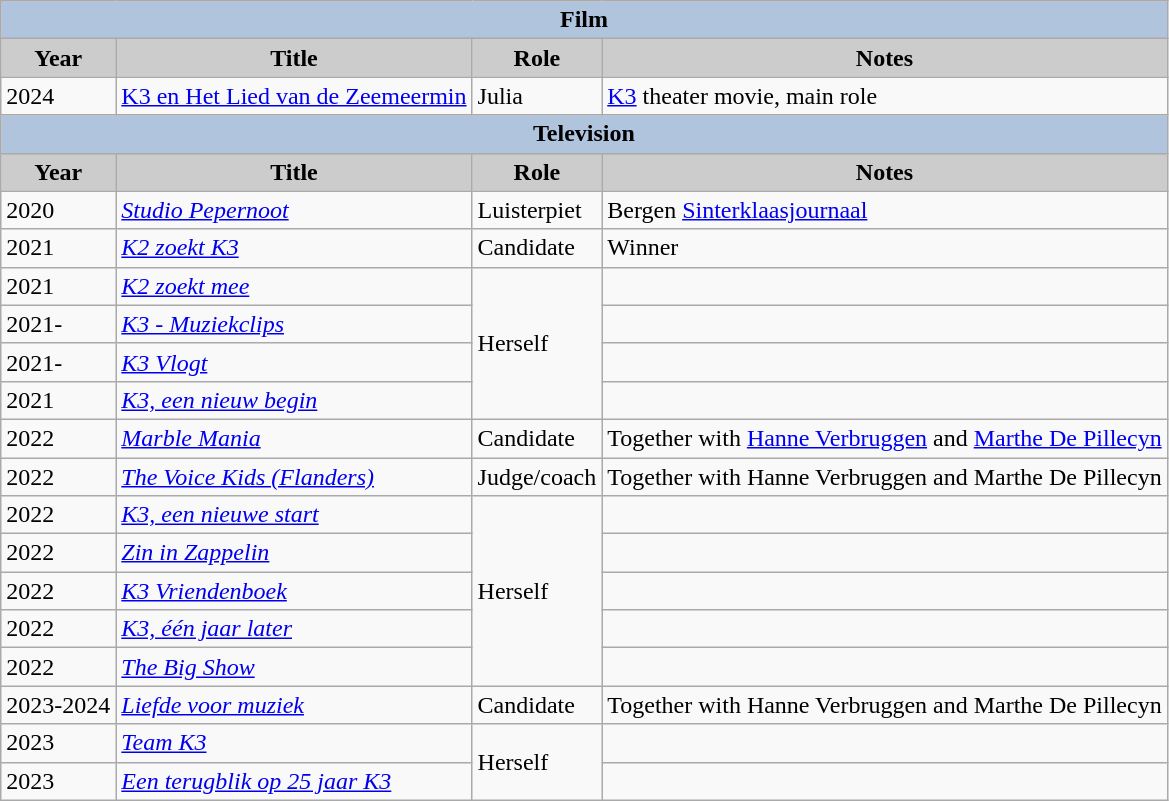<table class="wikitable">
<tr align="center">
<th colspan=4 style="background:#B0C4DE;">Film</th>
</tr>
<tr align="center">
<th style="background: #CCCCCC;">Year</th>
<th style="background: #CCCCCC;">Title</th>
<th style="background: #CCCCCC;">Role</th>
<th style="background: #CCCCCC;">Notes</th>
</tr>
<tr>
<td>2024</td>
<td><a href='#'>K3 en Het Lied van de Zeemeermin</a></td>
<td>Julia</td>
<td><a href='#'>K3</a> theater movie, main role</td>
</tr>
<tr align="center">
<th colspan=4 style="background:#B0C4DE;">Television</th>
</tr>
<tr align="center">
<th style="background: #CCCCCC;">Year</th>
<th style="background: #CCCCCC;">Title</th>
<th style="background: #CCCCCC;">Role</th>
<th style="background: #CCCCCC;">Notes</th>
</tr>
<tr>
<td>2020</td>
<td><em><a href='#'>Studio Pepernoot</a></em></td>
<td>Luisterpiet</td>
<td>Bergen <a href='#'>Sinterklaasjournaal</a></td>
</tr>
<tr>
<td>2021</td>
<td><em><a href='#'>K2 zoekt K3</a></em></td>
<td>Candidate</td>
<td>Winner</td>
</tr>
<tr>
<td>2021</td>
<td><em><a href='#'>K2 zoekt mee</a></em></td>
<td rowspan="4">Herself</td>
<td></td>
</tr>
<tr>
<td>2021-</td>
<td><em><a href='#'>K3 - Muziekclips</a></em></td>
<td></td>
</tr>
<tr>
<td>2021-</td>
<td><em><a href='#'>K3 Vlogt</a></em></td>
<td></td>
</tr>
<tr>
<td>2021</td>
<td><em><a href='#'>K3, een nieuw begin</a></em></td>
</tr>
<tr>
<td>2022</td>
<td><em><a href='#'>Marble Mania</a></em></td>
<td>Candidate</td>
<td>Together with <a href='#'>Hanne Verbruggen</a> and <a href='#'>Marthe De Pillecyn</a></td>
</tr>
<tr>
<td>2022</td>
<td><em><a href='#'>The Voice Kids (Flanders)</a></em></td>
<td>Judge/coach</td>
<td>Together with Hanne Verbruggen and Marthe De Pillecyn</td>
</tr>
<tr>
<td>2022</td>
<td><em><a href='#'>K3, een nieuwe start</a></em></td>
<td rowspan="5">Herself</td>
<td></td>
</tr>
<tr>
<td>2022</td>
<td><em><a href='#'>Zin in Zappelin</a></em></td>
<td></td>
</tr>
<tr>
<td>2022</td>
<td><em><a href='#'>K3 Vriendenboek</a></em></td>
<td></td>
</tr>
<tr>
<td>2022</td>
<td><em><a href='#'>K3, één jaar later</a></em></td>
<td></td>
</tr>
<tr>
<td>2022</td>
<td><em><a href='#'>The Big Show</a></em></td>
<td></td>
</tr>
<tr>
<td>2023-2024</td>
<td><em><a href='#'>Liefde voor muziek</a></em></td>
<td>Candidate</td>
<td>Together with Hanne Verbruggen and Marthe De Pillecyn</td>
</tr>
<tr>
<td>2023</td>
<td><em><a href='#'>Team K3</a></em></td>
<td rowspan="2">Herself</td>
<td></td>
</tr>
<tr>
<td>2023</td>
<td><em><a href='#'>Een terugblik op 25 jaar K3 </a></em></td>
</tr>
</table>
